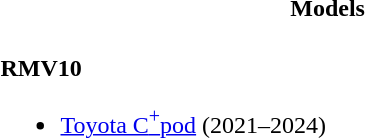<table>
<tr>
<th style="width:50%">Models</th>
</tr>
<tr>
<td style="width:50%"><br><strong>RMV10</strong><ul><li><a href='#'>Toyota C<sup>+</sup>pod</a> (2021–2024)</li></ul></td>
</tr>
</table>
